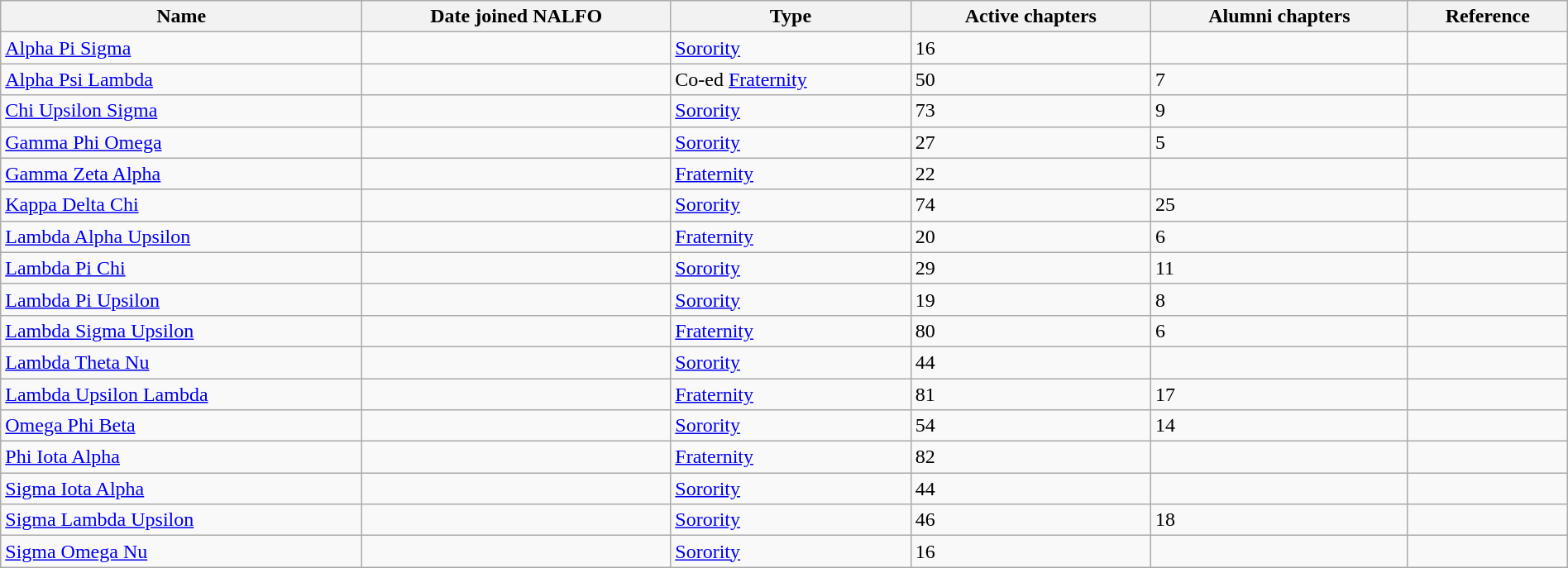<table class="wikitable sortable" style="width:100%;">
<tr>
<th>Name</th>
<th>Date joined NALFO</th>
<th>Type</th>
<th>Active chapters</th>
<th>Alumni chapters</th>
<th>Reference</th>
</tr>
<tr>
<td><a href='#'>Alpha Pi Sigma</a></td>
<td></td>
<td><a href='#'>Sorority</a></td>
<td>16</td>
<td></td>
<td></td>
</tr>
<tr>
<td><a href='#'>Alpha Psi Lambda</a></td>
<td></td>
<td>Co-ed <a href='#'>Fraternity</a></td>
<td>50</td>
<td>7</td>
<td></td>
</tr>
<tr>
<td><a href='#'>Chi Upsilon Sigma</a></td>
<td></td>
<td><a href='#'>Sorority</a></td>
<td>73</td>
<td>9</td>
<td></td>
</tr>
<tr>
<td><a href='#'>Gamma Phi Omega</a></td>
<td></td>
<td><a href='#'>Sorority</a></td>
<td>27</td>
<td>5</td>
<td></td>
</tr>
<tr>
<td><a href='#'>Gamma Zeta Alpha</a></td>
<td></td>
<td><a href='#'>Fraternity</a></td>
<td>22</td>
<td></td>
<td></td>
</tr>
<tr>
<td><a href='#'>Kappa Delta Chi</a></td>
<td></td>
<td><a href='#'>Sorority</a></td>
<td>74</td>
<td>25</td>
<td></td>
</tr>
<tr>
<td><a href='#'>Lambda Alpha Upsilon</a></td>
<td></td>
<td><a href='#'>Fraternity</a></td>
<td>20</td>
<td>6</td>
<td></td>
</tr>
<tr>
<td><a href='#'>Lambda Pi Chi</a></td>
<td></td>
<td><a href='#'>Sorority</a></td>
<td>29</td>
<td>11</td>
<td></td>
</tr>
<tr>
<td><a href='#'>Lambda Pi Upsilon</a></td>
<td></td>
<td><a href='#'>Sorority</a></td>
<td>19</td>
<td>8</td>
<td></td>
</tr>
<tr>
<td><a href='#'>Lambda Sigma Upsilon</a></td>
<td></td>
<td><a href='#'>Fraternity</a></td>
<td>80</td>
<td>6</td>
<td></td>
</tr>
<tr>
<td><a href='#'>Lambda Theta Nu</a></td>
<td></td>
<td><a href='#'>Sorority</a></td>
<td>44</td>
<td></td>
<td></td>
</tr>
<tr>
<td><a href='#'>Lambda Upsilon Lambda</a></td>
<td></td>
<td><a href='#'>Fraternity</a></td>
<td>81</td>
<td>17</td>
<td></td>
</tr>
<tr>
<td><a href='#'>Omega Phi Beta</a></td>
<td></td>
<td><a href='#'>Sorority</a></td>
<td>54</td>
<td>14</td>
<td></td>
</tr>
<tr>
<td><a href='#'>Phi Iota Alpha</a></td>
<td></td>
<td><a href='#'>Fraternity</a></td>
<td>82</td>
<td></td>
<td></td>
</tr>
<tr>
<td><a href='#'>Sigma Iota Alpha</a></td>
<td></td>
<td><a href='#'>Sorority</a></td>
<td>44</td>
<td></td>
<td></td>
</tr>
<tr>
<td><a href='#'>Sigma Lambda Upsilon</a></td>
<td></td>
<td><a href='#'>Sorority</a></td>
<td>46</td>
<td>18</td>
<td></td>
</tr>
<tr>
<td><a href='#'>Sigma Omega Nu</a></td>
<td></td>
<td><a href='#'>Sorority</a></td>
<td>16</td>
<td></td>
<td></td>
</tr>
</table>
